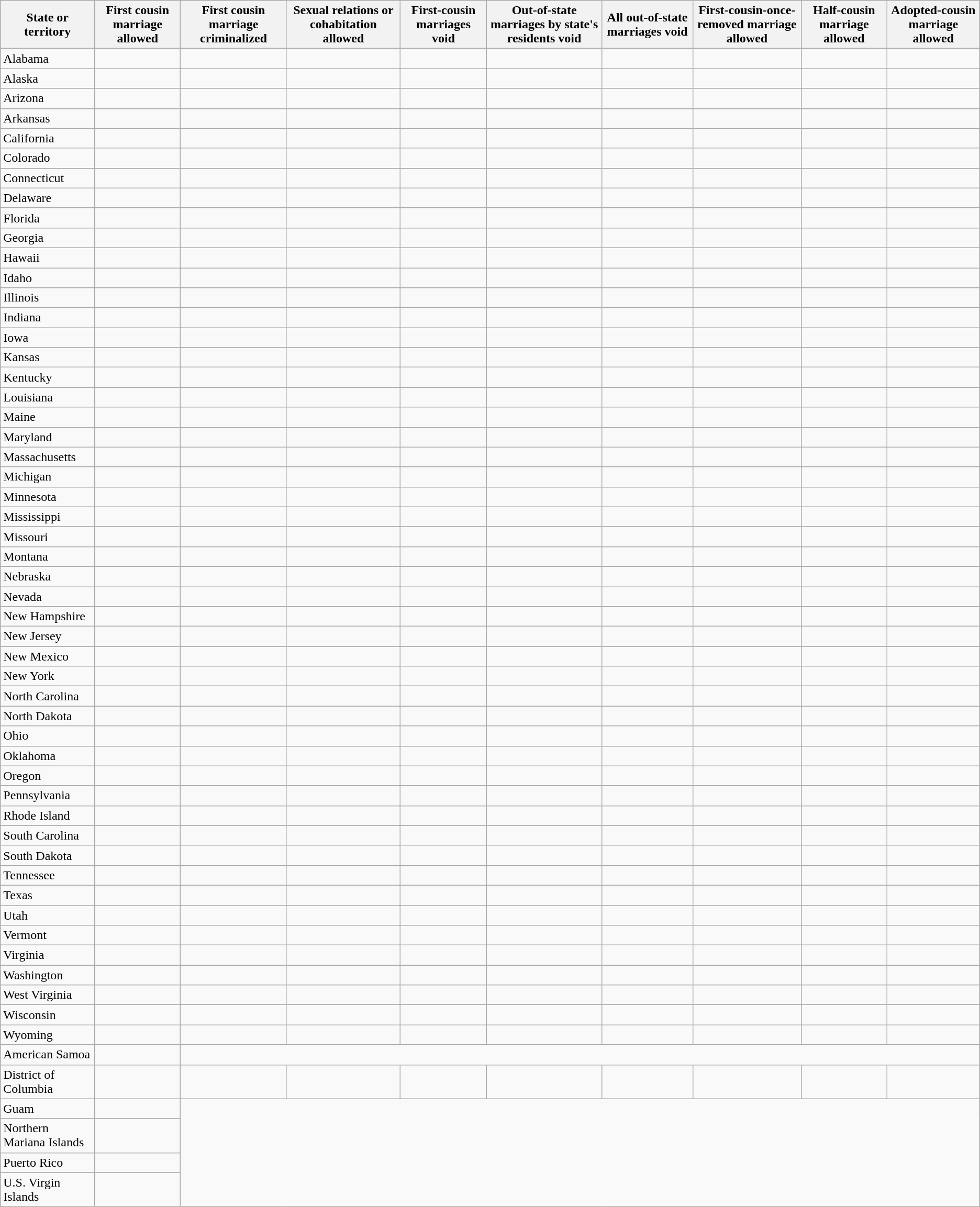<table class="wikitable sortable">
<tr>
<th>State or territory</th>
<th>First cousin marriage allowed</th>
<th>First cousin marriage criminalized</th>
<th>Sexual relations or cohabitation allowed</th>
<th>First-cousin marriages void</th>
<th>Out-of-state marriages by state's residents void</th>
<th>All out-of-state marriages void</th>
<th>First-cousin-once-removed marriage allowed</th>
<th>Half-cousin marriage allowed</th>
<th>Adopted-cousin marriage allowed</th>
</tr>
<tr>
<td>Alabama</td>
<td></td>
<td></td>
<td></td>
<td></td>
<td></td>
<td></td>
<td></td>
<td></td>
<td></td>
</tr>
<tr>
<td>Alaska</td>
<td></td>
<td></td>
<td></td>
<td></td>
<td></td>
<td></td>
<td></td>
<td></td>
<td></td>
</tr>
<tr>
<td>Arizona</td>
<td></td>
<td></td>
<td></td>
<td></td>
<td></td>
<td></td>
<td></td>
<td></td>
<td></td>
</tr>
<tr>
<td>Arkansas</td>
<td></td>
<td></td>
<td></td>
<td></td>
<td></td>
<td></td>
<td></td>
<td></td>
<td></td>
</tr>
<tr>
<td>California</td>
<td></td>
<td></td>
<td></td>
<td></td>
<td></td>
<td></td>
<td></td>
<td></td>
<td></td>
</tr>
<tr>
<td>Colorado</td>
<td></td>
<td></td>
<td></td>
<td></td>
<td></td>
<td></td>
<td></td>
<td></td>
<td></td>
</tr>
<tr>
<td>Connecticut</td>
<td></td>
<td></td>
<td></td>
<td></td>
<td></td>
<td></td>
<td></td>
<td></td>
<td></td>
</tr>
<tr>
<td>Delaware</td>
<td></td>
<td></td>
<td></td>
<td></td>
<td></td>
<td></td>
<td></td>
<td></td>
<td></td>
</tr>
<tr>
<td>Florida</td>
<td></td>
<td></td>
<td></td>
<td></td>
<td></td>
<td></td>
<td></td>
<td></td>
<td></td>
</tr>
<tr>
<td>Georgia</td>
<td></td>
<td></td>
<td></td>
<td></td>
<td></td>
<td></td>
<td></td>
<td></td>
<td></td>
</tr>
<tr>
<td>Hawaii</td>
<td></td>
<td></td>
<td></td>
<td></td>
<td></td>
<td></td>
<td></td>
<td></td>
<td></td>
</tr>
<tr>
<td>Idaho</td>
<td></td>
<td></td>
<td></td>
<td></td>
<td></td>
<td></td>
<td></td>
<td></td>
<td></td>
</tr>
<tr>
<td>Illinois</td>
<td></td>
<td></td>
<td></td>
<td></td>
<td></td>
<td></td>
<td></td>
<td></td>
<td></td>
</tr>
<tr>
<td>Indiana</td>
<td></td>
<td></td>
<td></td>
<td></td>
<td></td>
<td></td>
<td></td>
<td></td>
<td></td>
</tr>
<tr>
<td>Iowa</td>
<td></td>
<td></td>
<td></td>
<td></td>
<td></td>
<td></td>
<td></td>
<td></td>
<td></td>
</tr>
<tr>
<td>Kansas</td>
<td></td>
<td></td>
<td></td>
<td></td>
<td></td>
<td></td>
<td></td>
<td></td>
<td></td>
</tr>
<tr>
<td>Kentucky</td>
<td></td>
<td></td>
<td></td>
<td></td>
<td></td>
<td></td>
<td></td>
<td></td>
<td></td>
</tr>
<tr>
<td>Louisiana</td>
<td></td>
<td></td>
<td></td>
<td></td>
<td></td>
<td></td>
<td></td>
<td></td>
<td></td>
</tr>
<tr>
<td>Maine</td>
<td></td>
<td></td>
<td></td>
<td></td>
<td></td>
<td></td>
<td></td>
<td></td>
<td></td>
</tr>
<tr>
<td>Maryland</td>
<td></td>
<td></td>
<td></td>
<td></td>
<td></td>
<td></td>
<td></td>
<td></td>
<td></td>
</tr>
<tr>
<td>Massachusetts</td>
<td></td>
<td></td>
<td></td>
<td></td>
<td></td>
<td></td>
<td></td>
<td></td>
<td></td>
</tr>
<tr>
<td>Michigan</td>
<td></td>
<td></td>
<td></td>
<td></td>
<td></td>
<td></td>
<td></td>
<td></td>
<td></td>
</tr>
<tr>
<td>Minnesota</td>
<td></td>
<td></td>
<td></td>
<td></td>
<td></td>
<td></td>
<td></td>
<td></td>
<td></td>
</tr>
<tr>
<td>Mississippi</td>
<td></td>
<td></td>
<td></td>
<td></td>
<td></td>
<td></td>
<td></td>
<td></td>
<td></td>
</tr>
<tr>
<td>Missouri</td>
<td></td>
<td></td>
<td></td>
<td></td>
<td></td>
<td></td>
<td></td>
<td></td>
<td></td>
</tr>
<tr>
<td>Montana</td>
<td></td>
<td></td>
<td></td>
<td></td>
<td></td>
<td></td>
<td></td>
<td></td>
<td></td>
</tr>
<tr>
<td>Nebraska</td>
<td></td>
<td></td>
<td></td>
<td></td>
<td></td>
<td></td>
<td></td>
<td></td>
<td></td>
</tr>
<tr>
<td>Nevada</td>
<td></td>
<td></td>
<td></td>
<td></td>
<td></td>
<td></td>
<td></td>
<td></td>
<td></td>
</tr>
<tr>
<td>New Hampshire</td>
<td></td>
<td></td>
<td></td>
<td></td>
<td></td>
<td></td>
<td></td>
<td></td>
<td></td>
</tr>
<tr>
<td>New Jersey</td>
<td></td>
<td></td>
<td></td>
<td></td>
<td></td>
<td></td>
<td></td>
<td></td>
<td></td>
</tr>
<tr>
<td>New Mexico</td>
<td></td>
<td></td>
<td></td>
<td></td>
<td></td>
<td></td>
<td></td>
<td></td>
<td></td>
</tr>
<tr>
<td>New York</td>
<td></td>
<td></td>
<td></td>
<td></td>
<td></td>
<td></td>
<td></td>
<td></td>
<td></td>
</tr>
<tr>
<td>North Carolina</td>
<td></td>
<td></td>
<td></td>
<td></td>
<td></td>
<td></td>
<td></td>
<td></td>
<td></td>
</tr>
<tr>
<td>North Dakota</td>
<td></td>
<td></td>
<td></td>
<td></td>
<td></td>
<td></td>
<td></td>
<td></td>
<td></td>
</tr>
<tr>
<td>Ohio</td>
<td></td>
<td></td>
<td></td>
<td></td>
<td></td>
<td></td>
<td></td>
<td></td>
<td></td>
</tr>
<tr>
<td>Oklahoma</td>
<td></td>
<td></td>
<td></td>
<td></td>
<td></td>
<td></td>
<td></td>
<td></td>
<td></td>
</tr>
<tr>
<td>Oregon</td>
<td></td>
<td></td>
<td></td>
<td></td>
<td></td>
<td></td>
<td></td>
<td></td>
<td></td>
</tr>
<tr>
<td>Pennsylvania</td>
<td></td>
<td></td>
<td></td>
<td></td>
<td></td>
<td></td>
<td></td>
<td></td>
<td></td>
</tr>
<tr>
<td>Rhode Island</td>
<td></td>
<td></td>
<td></td>
<td></td>
<td></td>
<td></td>
<td></td>
<td></td>
<td></td>
</tr>
<tr>
<td>South Carolina</td>
<td></td>
<td></td>
<td></td>
<td></td>
<td></td>
<td></td>
<td></td>
<td></td>
<td></td>
</tr>
<tr>
<td>South Dakota</td>
<td></td>
<td></td>
<td></td>
<td></td>
<td></td>
<td></td>
<td></td>
<td></td>
<td></td>
</tr>
<tr>
<td>Tennessee</td>
<td></td>
<td></td>
<td></td>
<td></td>
<td></td>
<td></td>
<td></td>
<td></td>
<td></td>
</tr>
<tr>
<td>Texas</td>
<td></td>
<td></td>
<td></td>
<td></td>
<td></td>
<td></td>
<td></td>
<td></td>
<td></td>
</tr>
<tr>
<td>Utah</td>
<td></td>
<td></td>
<td></td>
<td></td>
<td></td>
<td></td>
<td></td>
<td></td>
<td></td>
</tr>
<tr>
<td>Vermont</td>
<td></td>
<td></td>
<td></td>
<td></td>
<td></td>
<td></td>
<td></td>
<td></td>
<td></td>
</tr>
<tr>
<td>Virginia</td>
<td></td>
<td></td>
<td></td>
<td></td>
<td></td>
<td></td>
<td></td>
<td></td>
<td></td>
</tr>
<tr>
<td>Washington</td>
<td></td>
<td></td>
<td></td>
<td></td>
<td></td>
<td></td>
<td></td>
<td></td>
<td></td>
</tr>
<tr>
<td>West Virginia</td>
<td></td>
<td></td>
<td></td>
<td></td>
<td></td>
<td></td>
<td></td>
<td></td>
<td></td>
</tr>
<tr>
<td>Wisconsin</td>
<td></td>
<td></td>
<td></td>
<td></td>
<td></td>
<td></td>
<td></td>
<td></td>
<td></td>
</tr>
<tr>
<td>Wyoming</td>
<td></td>
<td></td>
<td></td>
<td></td>
<td></td>
<td></td>
<td></td>
<td></td>
<td></td>
</tr>
<tr>
<td>American Samoa</td>
<td></td>
</tr>
<tr>
<td>District of Columbia</td>
<td></td>
<td></td>
<td></td>
<td></td>
<td></td>
<td></td>
<td></td>
<td></td>
<td></td>
</tr>
<tr>
<td>Guam</td>
<td></td>
</tr>
<tr>
<td>Northern Mariana Islands</td>
<td></td>
</tr>
<tr>
<td>Puerto Rico</td>
<td></td>
</tr>
<tr>
<td>U.S. Virgin Islands</td>
<td></td>
</tr>
</table>
